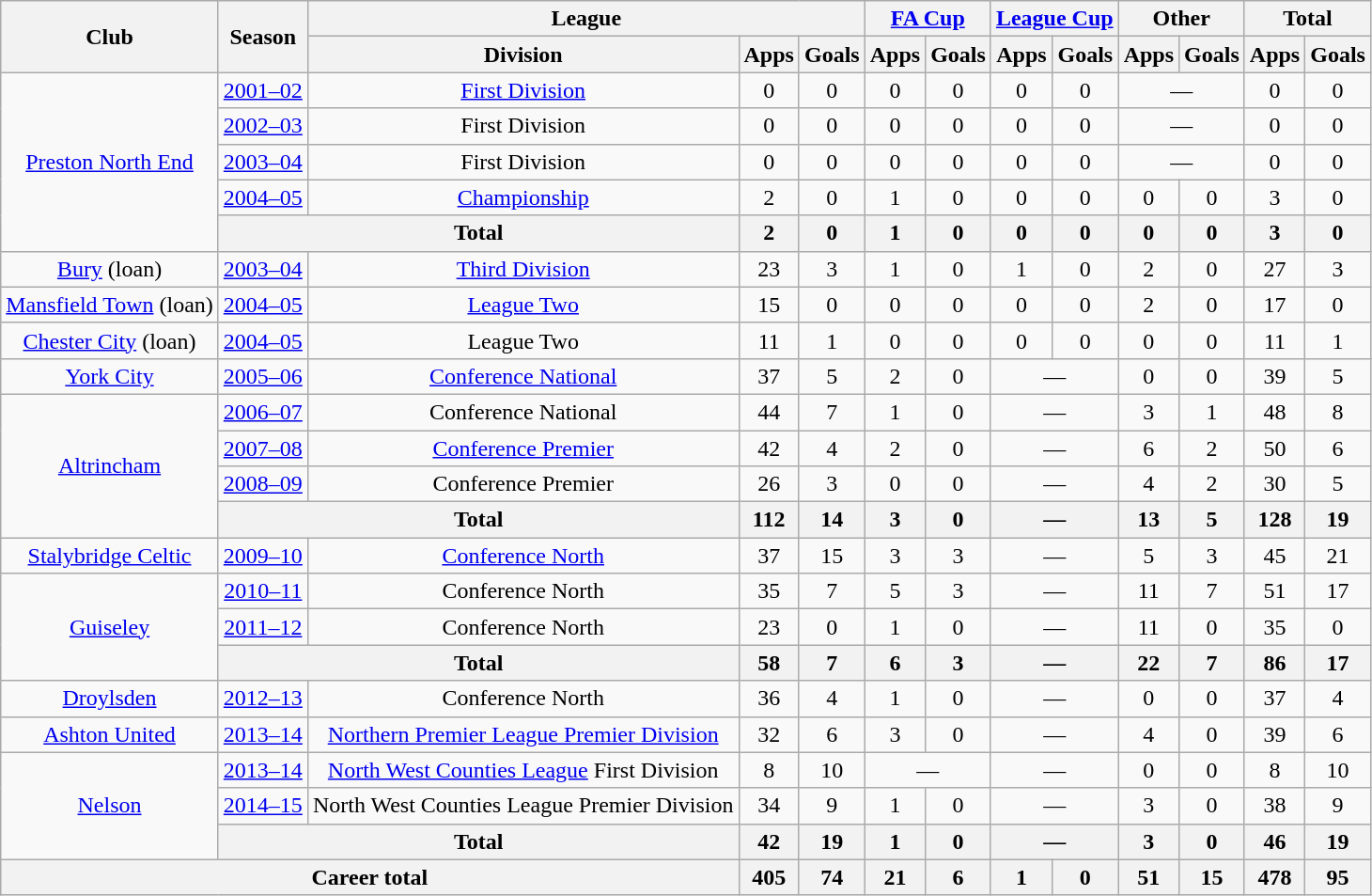<table class=wikitable style="text-align: center;">
<tr>
<th rowspan=2>Club</th>
<th rowspan=2>Season</th>
<th colspan=3>League</th>
<th colspan=2><a href='#'>FA Cup</a></th>
<th colspan=2><a href='#'>League Cup</a></th>
<th colspan=2>Other</th>
<th colspan=2>Total</th>
</tr>
<tr>
<th>Division</th>
<th>Apps</th>
<th>Goals</th>
<th>Apps</th>
<th>Goals</th>
<th>Apps</th>
<th>Goals</th>
<th>Apps</th>
<th>Goals</th>
<th>Apps</th>
<th>Goals</th>
</tr>
<tr>
<td rowspan=5><a href='#'>Preston North End</a></td>
<td><a href='#'>2001–02</a></td>
<td><a href='#'>First Division</a></td>
<td>0</td>
<td>0</td>
<td>0</td>
<td>0</td>
<td>0</td>
<td>0</td>
<td colspan=2>—</td>
<td>0</td>
<td>0</td>
</tr>
<tr>
<td><a href='#'>2002–03</a></td>
<td>First Division</td>
<td>0</td>
<td>0</td>
<td>0</td>
<td>0</td>
<td>0</td>
<td>0</td>
<td colspan=2>—</td>
<td>0</td>
<td>0</td>
</tr>
<tr>
<td><a href='#'>2003–04</a></td>
<td>First Division</td>
<td>0</td>
<td>0</td>
<td>0</td>
<td>0</td>
<td>0</td>
<td>0</td>
<td colspan=2>—</td>
<td>0</td>
<td>0</td>
</tr>
<tr>
<td><a href='#'>2004–05</a></td>
<td><a href='#'>Championship</a></td>
<td>2</td>
<td>0</td>
<td>1</td>
<td>0</td>
<td>0</td>
<td>0</td>
<td>0</td>
<td>0</td>
<td>3</td>
<td>0</td>
</tr>
<tr>
<th colspan=2>Total</th>
<th>2</th>
<th>0</th>
<th>1</th>
<th>0</th>
<th>0</th>
<th>0</th>
<th>0</th>
<th>0</th>
<th>3</th>
<th>0</th>
</tr>
<tr>
<td><a href='#'>Bury</a> (loan)</td>
<td><a href='#'>2003–04</a></td>
<td><a href='#'>Third Division</a></td>
<td>23</td>
<td>3</td>
<td>1</td>
<td>0</td>
<td>1</td>
<td>0</td>
<td>2</td>
<td>0</td>
<td>27</td>
<td>3</td>
</tr>
<tr>
<td><a href='#'>Mansfield Town</a> (loan)</td>
<td><a href='#'>2004–05</a></td>
<td><a href='#'>League Two</a></td>
<td>15</td>
<td>0</td>
<td>0</td>
<td>0</td>
<td>0</td>
<td>0</td>
<td>2</td>
<td>0</td>
<td>17</td>
<td>0</td>
</tr>
<tr>
<td><a href='#'>Chester City</a> (loan)</td>
<td><a href='#'>2004–05</a></td>
<td>League Two</td>
<td>11</td>
<td>1</td>
<td>0</td>
<td>0</td>
<td>0</td>
<td>0</td>
<td>0</td>
<td>0</td>
<td>11</td>
<td>1</td>
</tr>
<tr>
<td><a href='#'>York City</a></td>
<td><a href='#'>2005–06</a></td>
<td><a href='#'>Conference National</a></td>
<td>37</td>
<td>5</td>
<td>2</td>
<td>0</td>
<td colspan=2>—</td>
<td>0</td>
<td>0</td>
<td>39</td>
<td>5</td>
</tr>
<tr>
<td rowspan=4><a href='#'>Altrincham</a></td>
<td><a href='#'>2006–07</a></td>
<td>Conference National</td>
<td>44</td>
<td>7</td>
<td>1</td>
<td>0</td>
<td colspan=2>—</td>
<td>3</td>
<td>1</td>
<td>48</td>
<td>8</td>
</tr>
<tr>
<td><a href='#'>2007–08</a></td>
<td><a href='#'>Conference Premier</a></td>
<td>42</td>
<td>4</td>
<td>2</td>
<td>0</td>
<td colspan=2>—</td>
<td>6</td>
<td>2</td>
<td>50</td>
<td>6</td>
</tr>
<tr>
<td><a href='#'>2008–09</a></td>
<td>Conference Premier</td>
<td>26</td>
<td>3</td>
<td>0</td>
<td>0</td>
<td colspan=2>—</td>
<td>4</td>
<td>2</td>
<td>30</td>
<td>5</td>
</tr>
<tr>
<th colspan=2>Total</th>
<th>112</th>
<th>14</th>
<th>3</th>
<th>0</th>
<th colspan=2>—</th>
<th>13</th>
<th>5</th>
<th>128</th>
<th>19</th>
</tr>
<tr>
<td><a href='#'>Stalybridge Celtic</a></td>
<td><a href='#'>2009–10</a></td>
<td><a href='#'>Conference North</a></td>
<td>37</td>
<td>15</td>
<td>3</td>
<td>3</td>
<td colspan=2>—</td>
<td>5</td>
<td>3</td>
<td>45</td>
<td>21</td>
</tr>
<tr>
<td rowspan=3><a href='#'>Guiseley</a></td>
<td><a href='#'>2010–11</a></td>
<td>Conference North</td>
<td>35</td>
<td>7</td>
<td>5</td>
<td>3</td>
<td colspan=2>—</td>
<td>11</td>
<td>7</td>
<td>51</td>
<td>17</td>
</tr>
<tr>
<td><a href='#'>2011–12</a></td>
<td>Conference North</td>
<td>23</td>
<td>0</td>
<td>1</td>
<td>0</td>
<td colspan=2>—</td>
<td>11</td>
<td>0</td>
<td>35</td>
<td>0</td>
</tr>
<tr>
<th colspan=2>Total</th>
<th>58</th>
<th>7</th>
<th>6</th>
<th>3</th>
<th colspan=2>—</th>
<th>22</th>
<th>7</th>
<th>86</th>
<th>17</th>
</tr>
<tr>
<td><a href='#'>Droylsden</a></td>
<td><a href='#'>2012–13</a></td>
<td>Conference North</td>
<td>36</td>
<td>4</td>
<td>1</td>
<td>0</td>
<td colspan=2>—</td>
<td>0</td>
<td>0</td>
<td>37</td>
<td>4</td>
</tr>
<tr>
<td><a href='#'>Ashton United</a></td>
<td><a href='#'>2013–14</a></td>
<td><a href='#'>Northern Premier League Premier Division</a></td>
<td>32</td>
<td>6</td>
<td>3</td>
<td>0</td>
<td colspan=2>—</td>
<td>4</td>
<td>0</td>
<td>39</td>
<td>6</td>
</tr>
<tr>
<td rowspan=3><a href='#'>Nelson</a></td>
<td><a href='#'>2013–14</a></td>
<td><a href='#'>North West Counties League</a> First Division</td>
<td>8</td>
<td>10</td>
<td colspan=2>—</td>
<td colspan=2>—</td>
<td>0</td>
<td>0</td>
<td>8</td>
<td>10</td>
</tr>
<tr>
<td><a href='#'>2014–15</a></td>
<td>North West Counties League Premier Division</td>
<td>34</td>
<td>9</td>
<td>1</td>
<td>0</td>
<td colspan=2>—</td>
<td>3</td>
<td>0</td>
<td>38</td>
<td>9</td>
</tr>
<tr>
<th colspan=2>Total</th>
<th>42</th>
<th>19</th>
<th>1</th>
<th>0</th>
<th colspan=2>—</th>
<th>3</th>
<th>0</th>
<th>46</th>
<th>19</th>
</tr>
<tr>
<th colspan=3>Career total</th>
<th>405</th>
<th>74</th>
<th>21</th>
<th>6</th>
<th>1</th>
<th>0</th>
<th>51</th>
<th>15</th>
<th>478</th>
<th>95</th>
</tr>
</table>
